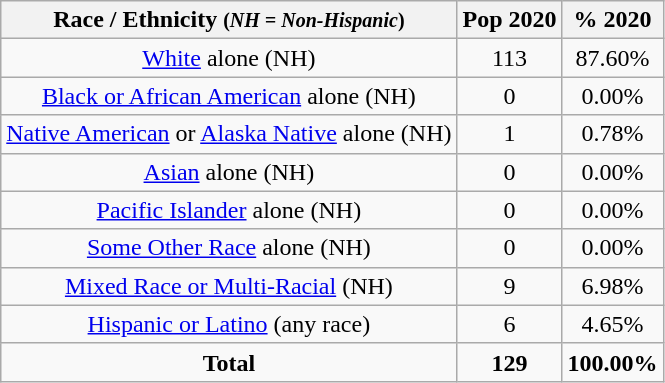<table class="wikitable" style="text-align:center;">
<tr>
<th>Race / Ethnicity <small>(<em>NH = Non-Hispanic</em>)</small></th>
<th>Pop 2020</th>
<th>% 2020</th>
</tr>
<tr>
<td><a href='#'>White</a> alone (NH)</td>
<td>113</td>
<td>87.60%</td>
</tr>
<tr>
<td><a href='#'>Black or African American</a> alone (NH)</td>
<td>0</td>
<td>0.00%</td>
</tr>
<tr>
<td><a href='#'>Native American</a> or <a href='#'>Alaska Native</a> alone (NH)</td>
<td>1</td>
<td>0.78%</td>
</tr>
<tr>
<td><a href='#'>Asian</a> alone (NH)</td>
<td>0</td>
<td>0.00%</td>
</tr>
<tr>
<td><a href='#'>Pacific Islander</a> alone (NH)</td>
<td>0</td>
<td>0.00%</td>
</tr>
<tr>
<td><a href='#'>Some Other Race</a> alone (NH)</td>
<td>0</td>
<td>0.00%</td>
</tr>
<tr>
<td><a href='#'>Mixed Race or Multi-Racial</a> (NH)</td>
<td>9</td>
<td>6.98%</td>
</tr>
<tr>
<td><a href='#'>Hispanic or Latino</a> (any race)</td>
<td>6</td>
<td>4.65%</td>
</tr>
<tr>
<td><strong>Total</strong></td>
<td><strong>129</strong></td>
<td><strong>100.00%</strong></td>
</tr>
</table>
